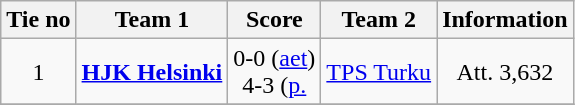<table class="wikitable" style="text-align:center">
<tr>
<th style= width="40px">Tie no</th>
<th style= width="150px">Team 1</th>
<th style= width="60px">Score</th>
<th style= width="150px">Team 2</th>
<th style= width="30px">Information</th>
</tr>
<tr>
<td>1</td>
<td><strong><a href='#'>HJK Helsinki</a></strong></td>
<td>0-0 (<a href='#'>aet</a>)<br> 4-3  (<a href='#'>p.</a></td>
<td><a href='#'>TPS Turku</a></td>
<td>Att. 3,632</td>
</tr>
<tr>
</tr>
</table>
